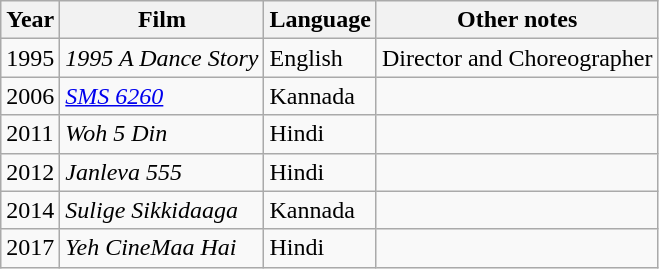<table class="wikitable">
<tr>
<th>Year</th>
<th>Film</th>
<th>Language</th>
<th>Other notes</th>
</tr>
<tr>
<td>1995</td>
<td><em>1995 A Dance Story</em></td>
<td>English</td>
<td>Director and Choreographer</td>
</tr>
<tr>
<td>2006</td>
<td><em><a href='#'>SMS 6260</a></em></td>
<td>Kannada</td>
<td></td>
</tr>
<tr>
<td>2011</td>
<td><em>Woh 5 Din</em></td>
<td>Hindi</td>
<td></td>
</tr>
<tr>
<td>2012</td>
<td><em>Janleva 555</em></td>
<td>Hindi</td>
<td></td>
</tr>
<tr>
<td>2014</td>
<td><em>Sulige Sikkidaaga</em></td>
<td>Kannada</td>
<td></td>
</tr>
<tr>
<td>2017</td>
<td><em>Yeh CineMaa Hai</em></td>
<td>Hindi</td>
<td></td>
</tr>
</table>
